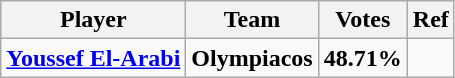<table class="wikitable" style="text-align: left;">
<tr>
<th>Player</th>
<th>Team</th>
<th>Votes</th>
<th>Ref</th>
</tr>
<tr>
<td> <strong><a href='#'>Youssef El-Arabi</a></strong></td>
<td><strong>Olympiacos</strong></td>
<td><strong>48.71%</strong></td>
<td align="center"></td>
</tr>
</table>
